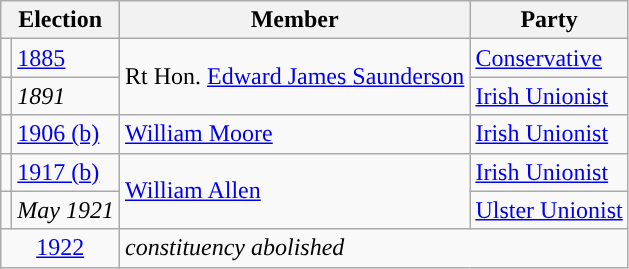<table class="wikitable">
<tr>
<th colspan="2">Election</th>
<th>Member</th>
<th>Party</th>
</tr>
<tr>
<td style="color:inherit;background-color: "></td>
<td><a href='#'>1885</a></td>
<td rowspan="2">Rt Hon. <a href='#'>Edward James Saunderson</a></td>
<td><a href='#'>Conservative</a></td>
</tr>
<tr>
<td style="color:inherit;background-color: "></td>
<td><em>1891</em></td>
<td><a href='#'>Irish Unionist</a></td>
</tr>
<tr>
<td style="color:inherit;background-color: "></td>
<td><a href='#'>1906 (b)</a></td>
<td><a href='#'>William Moore</a></td>
<td><a href='#'>Irish Unionist</a></td>
</tr>
<tr>
<td style="color:inherit;background-color: "></td>
<td><a href='#'>1917 (b)</a></td>
<td rowspan="2"><a href='#'>William Allen</a></td>
<td><a href='#'>Irish Unionist</a></td>
</tr>
<tr>
<td style="color:inherit;background-color: "></td>
<td><em>May 1921</em></td>
<td><a href='#'>Ulster Unionist</a></td>
</tr>
<tr>
<td colspan="2" align="center"><a href='#'>1922</a></td>
<td colspan="2"><em>constituency abolished</em></td>
</tr>
</table>
